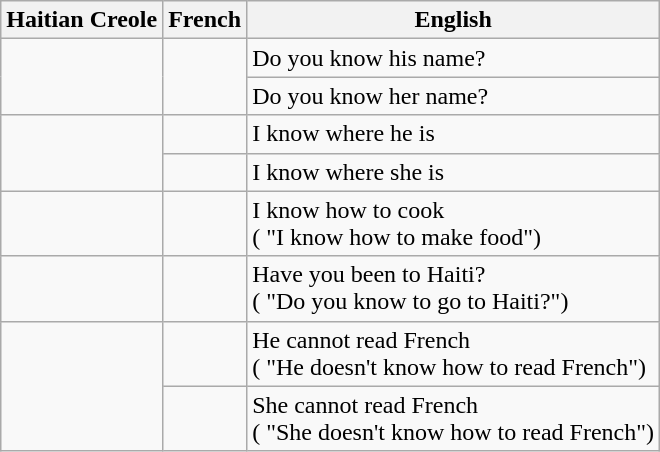<table class="wikitable">
<tr>
<th scope="col">Haitian Creole</th>
<th scope="col">French</th>
<th scope="col">English</th>
</tr>
<tr>
<td rowspan="2"></td>
<td rowspan="2"></td>
<td>Do you know his name?</td>
</tr>
<tr>
<td>Do you know her name?</td>
</tr>
<tr>
<td rowspan="2"></td>
<td></td>
<td>I know where he is</td>
</tr>
<tr>
<td></td>
<td>I know where she is</td>
</tr>
<tr>
<td></td>
<td></td>
<td>I know how to cook<br>( "I know how to make food")</td>
</tr>
<tr>
<td></td>
<td></td>
<td>Have you been to Haiti?<br>( "Do you know to go to Haiti?")</td>
</tr>
<tr>
<td rowspan="2"></td>
<td></td>
<td>He cannot read French<br>( "He doesn't know how to read French")</td>
</tr>
<tr>
<td></td>
<td>She cannot read French<br>( "She doesn't know how to read French")</td>
</tr>
</table>
